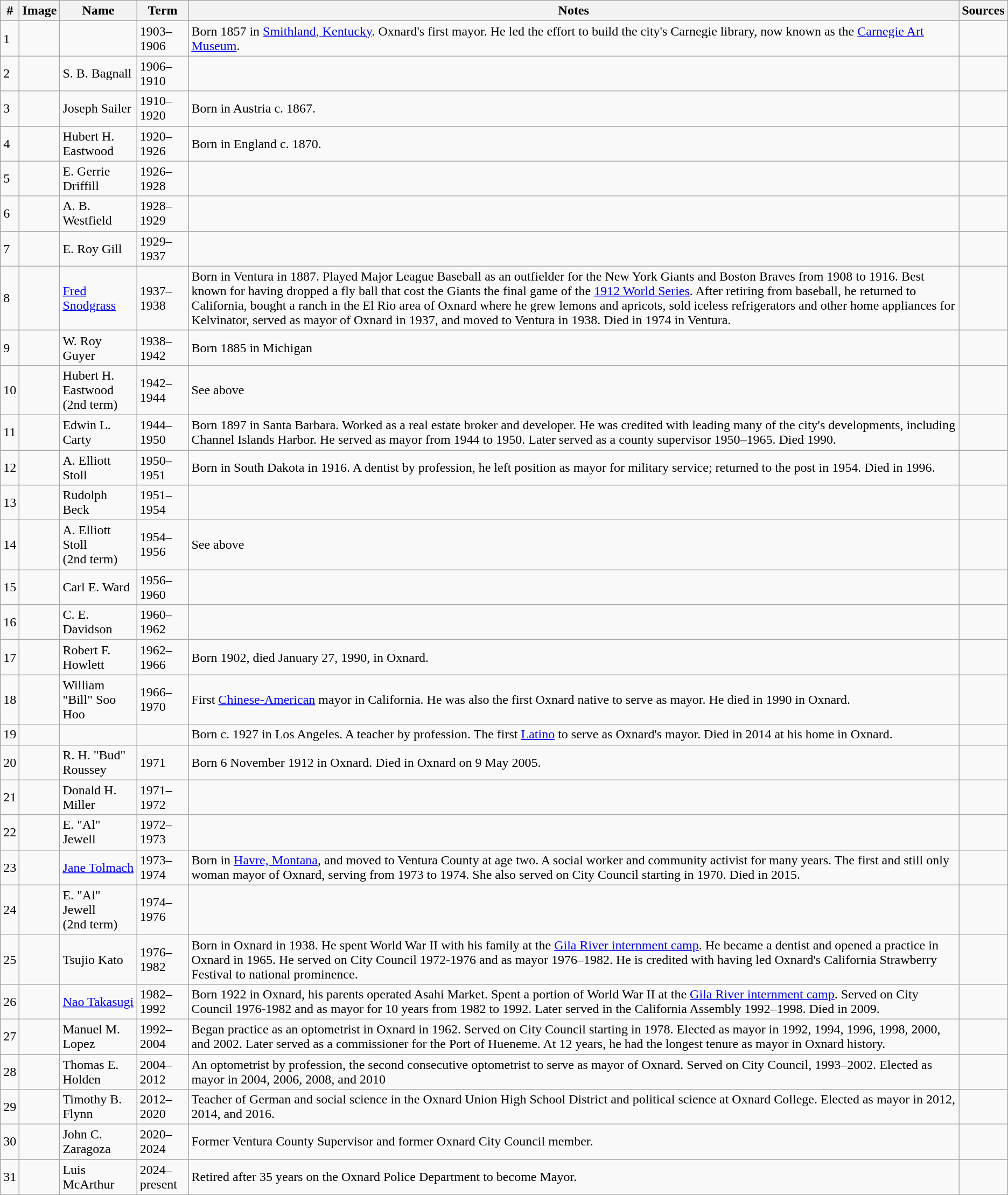<table class="wikitable">
<tr>
<th>#</th>
<th>Image</th>
<th>Name</th>
<th>Term</th>
<th>Notes</th>
<th>Sources</th>
</tr>
<tr>
<td>1</td>
<td></td>
<td></td>
<td>1903–1906</td>
<td>Born 1857 in <a href='#'>Smithland, Kentucky</a>. Oxnard's first mayor. He led the effort to build the city's Carnegie library, now known as the <a href='#'>Carnegie Art Museum</a>.</td>
<td></td>
</tr>
<tr>
<td>2</td>
<td></td>
<td>S. B. Bagnall</td>
<td>1906–1910</td>
<td></td>
<td></td>
</tr>
<tr>
<td>3</td>
<td></td>
<td>Joseph Sailer</td>
<td>1910–1920</td>
<td>Born in Austria c. 1867.</td>
<td></td>
</tr>
<tr>
<td>4</td>
<td></td>
<td>Hubert H. Eastwood</td>
<td>1920–1926</td>
<td>Born in England c. 1870.</td>
<td></td>
</tr>
<tr>
<td>5</td>
<td></td>
<td>E. Gerrie Driffill</td>
<td>1926–1928</td>
<td></td>
<td></td>
</tr>
<tr>
<td>6</td>
<td></td>
<td>A. B. Westfield</td>
<td>1928–1929</td>
<td></td>
<td></td>
</tr>
<tr>
<td>7</td>
<td></td>
<td>E. Roy Gill</td>
<td>1929–1937</td>
<td></td>
<td></td>
</tr>
<tr>
<td>8</td>
<td></td>
<td><a href='#'>Fred Snodgrass</a></td>
<td>1937–1938</td>
<td>Born in Ventura in 1887. Played Major League Baseball as an outfielder for the New York Giants and Boston Braves from 1908 to 1916. Best known for having dropped a fly ball that cost the Giants the final game of the <a href='#'>1912 World Series</a>. After retiring from baseball, he returned to California, bought a ranch in the El Rio area of Oxnard where he grew lemons and apricots, sold iceless refrigerators and other home appliances for Kelvinator, served as mayor of Oxnard in 1937, and moved to Ventura in 1938. Died in 1974 in Ventura.</td>
<td></td>
</tr>
<tr>
<td>9</td>
<td></td>
<td>W. Roy Guyer</td>
<td>1938–1942</td>
<td>Born 1885 in Michigan</td>
<td></td>
</tr>
<tr>
<td>10</td>
<td></td>
<td>Hubert H. Eastwood<br> (2nd term)</td>
<td>1942–1944</td>
<td>See above</td>
<td></td>
</tr>
<tr>
<td>11</td>
<td></td>
<td>Edwin L. Carty</td>
<td>1944–1950</td>
<td>Born 1897 in Santa Barbara. Worked as a real estate broker and developer. He was credited with leading many of the city's developments, including Channel Islands Harbor. He served as mayor from 1944 to 1950. Later served as a county supervisor 1950–1965. Died 1990.</td>
<td></td>
</tr>
<tr>
<td>12</td>
<td></td>
<td>A. Elliott Stoll</td>
<td>1950–1951</td>
<td>Born in South Dakota in 1916. A dentist by profession, he left position as mayor for military service; returned to the post in 1954. Died in 1996.</td>
<td></td>
</tr>
<tr>
<td>13</td>
<td></td>
<td>Rudolph Beck</td>
<td>1951–1954</td>
<td></td>
<td></td>
</tr>
<tr>
<td>14</td>
<td></td>
<td>A. Elliott Stoll<br> (2nd term)</td>
<td>1954–1956</td>
<td>See above</td>
<td></td>
</tr>
<tr>
<td>15</td>
<td></td>
<td>Carl E. Ward</td>
<td>1956–1960</td>
<td></td>
<td></td>
</tr>
<tr>
<td>16</td>
<td></td>
<td>C. E. Davidson</td>
<td>1960–1962</td>
<td></td>
<td></td>
</tr>
<tr>
<td>17</td>
<td></td>
<td>Robert F. Howlett</td>
<td>1962–1966</td>
<td>Born 1902, died January 27, 1990, in Oxnard.</td>
<td></td>
</tr>
<tr>
<td>18</td>
<td></td>
<td>William "Bill" Soo Hoo</td>
<td>1966–1970</td>
<td>First <a href='#'>Chinese-American</a> mayor in California. He was also the first Oxnard native to serve as mayor. He died in 1990 in Oxnard.</td>
<td></td>
</tr>
<tr>
<td>19</td>
<td></td>
<td></td>
<td></td>
<td>Born c. 1927 in Los Angeles. A teacher by profession. The first <a href='#'>Latino</a> to serve as Oxnard's mayor. Died in 2014 at his home in Oxnard.</td>
<td></td>
</tr>
<tr>
<td>20</td>
<td></td>
<td>R. H. "Bud" Roussey</td>
<td>1971</td>
<td>Born 6 November 1912 in Oxnard. Died in Oxnard on 9 May 2005.</td>
<td></td>
</tr>
<tr>
<td>21</td>
<td></td>
<td>Donald H. Miller</td>
<td>1971–1972</td>
<td></td>
<td></td>
</tr>
<tr>
<td>22</td>
<td></td>
<td>E. "Al" Jewell</td>
<td>1972–1973</td>
<td></td>
<td></td>
</tr>
<tr>
<td>23</td>
<td></td>
<td><a href='#'>Jane Tolmach</a></td>
<td>1973–1974</td>
<td>Born in <a href='#'>Havre, Montana</a>, and moved to Ventura County at age two. A social worker and community activist for many years. The first and still only woman mayor of Oxnard, serving from 1973 to 1974. She also served on City Council starting in 1970. Died in 2015.</td>
<td></td>
</tr>
<tr>
<td>24</td>
<td></td>
<td>E. "Al" Jewell<br> (2nd term)</td>
<td>1974–1976</td>
<td></td>
<td></td>
</tr>
<tr>
<td>25</td>
<td></td>
<td>Tsujio Kato</td>
<td>1976–1982</td>
<td>Born in Oxnard in 1938. He spent World War II with his family at the <a href='#'>Gila River internment camp</a>. He became a dentist and opened a practice in Oxnard in 1965. He served on City Council 1972-1976 and as mayor 1976–1982. He is credited with having led Oxnard's California Strawberry Festival to national prominence.</td>
<td></td>
</tr>
<tr>
<td>26</td>
<td></td>
<td><a href='#'>Nao Takasugi</a></td>
<td>1982–1992</td>
<td>Born 1922 in Oxnard, his parents operated Asahi Market. Spent a portion of World War II at the <a href='#'>Gila River internment camp</a>. Served on City Council 1976-1982 and as mayor for 10 years from 1982 to 1992. Later served in the California Assembly 1992–1998. Died in 2009.</td>
<td></td>
</tr>
<tr>
<td>27</td>
<td></td>
<td>Manuel M. Lopez</td>
<td>1992–2004</td>
<td>Began practice as an optometrist in Oxnard in 1962. Served on City Council starting in 1978. Elected as mayor in 1992, 1994, 1996, 1998, 2000, and 2002. Later served as a commissioner for the Port of Hueneme. At 12 years, he had the longest tenure as mayor in Oxnard history.</td>
<td></td>
</tr>
<tr>
<td>28</td>
<td></td>
<td>Thomas E. Holden</td>
<td>2004–2012</td>
<td>An optometrist by profession, the second consecutive optometrist to serve as mayor of Oxnard. Served on City Council, 1993–2002. Elected as mayor in 2004, 2006, 2008, and 2010</td>
<td></td>
</tr>
<tr>
<td>29</td>
<td></td>
<td>Timothy B. Flynn</td>
<td>2012–2020</td>
<td>Teacher of German and social science in the Oxnard Union High School District and political science at Oxnard College. Elected as mayor in 2012, 2014, and 2016.</td>
<td></td>
</tr>
<tr>
<td>30</td>
<td></td>
<td>John C. Zaragoza</td>
<td>2020–2024</td>
<td>Former Ventura County Supervisor and former Oxnard City Council member.</td>
<td></td>
</tr>
<tr>
<td>31</td>
<td></td>
<td>Luis McArthur</td>
<td>2024–present</td>
<td>Retired after 35 years on the Oxnard Police Department to become Mayor.</td>
<td></td>
</tr>
</table>
